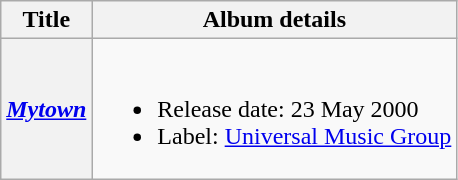<table class="wikitable plainrowheaders">
<tr>
<th scope="col">Title</th>
<th scope="col">Album details</th>
</tr>
<tr>
<th scope="row"><em><a href='#'>Mytown</a></em></th>
<td><br><ul><li>Release date: 23 May 2000</li><li>Label: <a href='#'>Universal Music Group</a></li></ul></td>
</tr>
</table>
